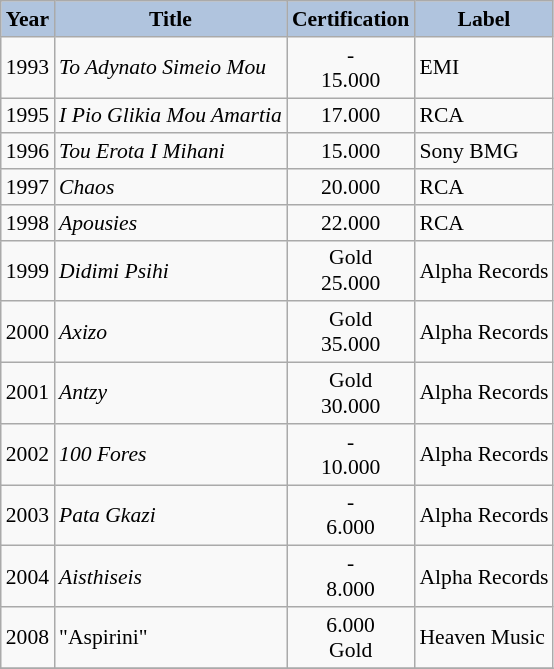<table class="wikitable" style="font-size:90%;">
<tr>
<th style="background:#B0C4DE;"><strong>Year</strong></th>
<th style="background:#B0C4DE;"><strong>Title</strong></th>
<th style="background:#B0C4DE;"><strong>Certification</strong></th>
<th style="background:#B0C4DE;"><strong>Label</strong></th>
</tr>
<tr>
<td>1993</td>
<td><em>To Adynato Simeio Mou</em></td>
<td align="center">-<br>15.000</td>
<td>EMI</td>
</tr>
<tr>
<td>1995</td>
<td><em>I Pio Glikia Mou Amartia</em></td>
<td align="center">17.000</td>
<td>RCA</td>
</tr>
<tr>
<td>1996</td>
<td><em>Tou Erota I Mihani</em></td>
<td align="center">15.000</td>
<td>Sony BMG</td>
</tr>
<tr>
<td>1997</td>
<td><em>Chaos</em></td>
<td align="center">20.000</td>
<td>RCA</td>
</tr>
<tr>
<td>1998</td>
<td><em>Apousies</em></td>
<td align="center">22.000</td>
<td>RCA</td>
</tr>
<tr>
<td>1999</td>
<td><em>Didimi Psihi</em></td>
<td align="center">Gold<br>25.000</td>
<td>Alpha Records</td>
</tr>
<tr>
<td>2000</td>
<td><em>Axizo</em></td>
<td align="center">Gold<br>35.000</td>
<td>Alpha Records</td>
</tr>
<tr>
<td>2001</td>
<td><em>Antzy</em></td>
<td align="center">Gold<br>30.000</td>
<td>Alpha Records</td>
</tr>
<tr>
<td>2002</td>
<td><em>100 Fores</em></td>
<td align="center">-<br>10.000</td>
<td>Alpha Records</td>
</tr>
<tr>
<td>2003</td>
<td><em>Pata Gkazi</em></td>
<td align="center">-<br>6.000</td>
<td>Alpha Records</td>
</tr>
<tr>
<td>2004</td>
<td><em>Aisthiseis</em></td>
<td align="center">-<br>8.000</td>
<td>Alpha Records</td>
</tr>
<tr>
<td>2008</td>
<td>"Aspirini"</td>
<td align="center">6.000<br>Gold</td>
<td>Heaven Music</td>
</tr>
<tr>
</tr>
</table>
